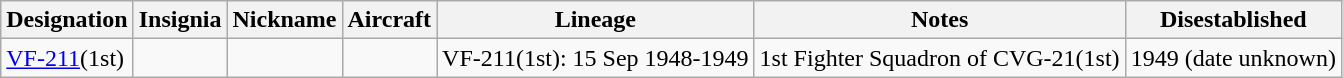<table class="wikitable">
<tr>
<th>Designation</th>
<th>Insignia</th>
<th>Nickname</th>
<th>Aircraft</th>
<th>Lineage</th>
<th>Notes</th>
<th>Disestablished</th>
</tr>
<tr>
<td><a href='#'>VF-211</a>(1st)</td>
<td></td>
<td></td>
<td></td>
<td>VF-211(1st): 15 Sep 1948-1949</td>
<td>1st Fighter Squadron of CVG-21(1st)</td>
<td>1949 (date unknown)</td>
</tr>
</table>
